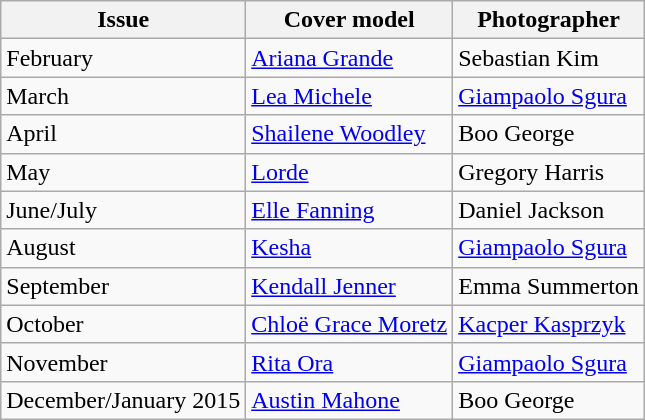<table class="sortable wikitable">
<tr>
<th>Issue</th>
<th>Cover model</th>
<th>Photographer</th>
</tr>
<tr>
<td>February</td>
<td><a href='#'>Ariana Grande</a></td>
<td>Sebastian Kim</td>
</tr>
<tr>
<td>March</td>
<td><a href='#'>Lea Michele</a></td>
<td><a href='#'>Giampaolo Sgura</a></td>
</tr>
<tr>
<td>April</td>
<td><a href='#'>Shailene Woodley</a></td>
<td>Boo George</td>
</tr>
<tr>
<td>May</td>
<td><a href='#'>Lorde</a></td>
<td>Gregory Harris</td>
</tr>
<tr>
<td>June/July</td>
<td><a href='#'>Elle Fanning</a></td>
<td>Daniel Jackson</td>
</tr>
<tr>
<td>August</td>
<td><a href='#'>Kesha</a></td>
<td><a href='#'>Giampaolo Sgura</a></td>
</tr>
<tr>
<td>September</td>
<td><a href='#'>Kendall Jenner</a></td>
<td>Emma Summerton</td>
</tr>
<tr>
<td>October</td>
<td><a href='#'>Chloë Grace Moretz</a></td>
<td><a href='#'>Kacper Kasprzyk</a></td>
</tr>
<tr>
<td>November</td>
<td><a href='#'>Rita Ora</a></td>
<td><a href='#'>Giampaolo Sgura</a></td>
</tr>
<tr>
<td>December/January 2015</td>
<td><a href='#'>Austin Mahone</a></td>
<td>Boo George</td>
</tr>
</table>
